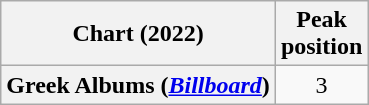<table class="wikitable plainrowheaders">
<tr>
<th>Chart (2022)</th>
<th>Peak<br>position</th>
</tr>
<tr>
<th scope="row">Greek Albums (<em><a href='#'>Billboard</a></em>)</th>
<td style="text-align:center;">3</td>
</tr>
</table>
